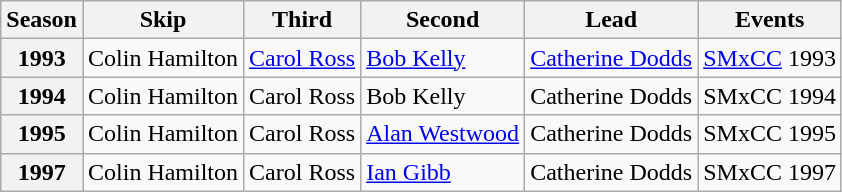<table class="wikitable">
<tr>
<th scope="col">Season</th>
<th scope="col">Skip</th>
<th scope="col">Third</th>
<th scope="col">Second</th>
<th scope="col">Lead</th>
<th scope="col">Events</th>
</tr>
<tr>
<th scope="row">1993</th>
<td>Colin Hamilton</td>
<td><a href='#'>Carol Ross</a></td>
<td><a href='#'>Bob Kelly</a></td>
<td><a href='#'>Catherine Dodds</a></td>
<td><a href='#'>SMxCC</a> 1993 </td>
</tr>
<tr>
<th scope="row">1994</th>
<td>Colin Hamilton</td>
<td>Carol Ross</td>
<td>Bob Kelly</td>
<td>Catherine Dodds</td>
<td>SMxCC 1994 </td>
</tr>
<tr>
<th scope="row">1995</th>
<td>Colin Hamilton</td>
<td>Carol Ross</td>
<td><a href='#'>Alan Westwood</a></td>
<td>Catherine Dodds</td>
<td>SMxCC 1995 </td>
</tr>
<tr>
<th scope="row">1997</th>
<td>Colin Hamilton</td>
<td>Carol Ross</td>
<td><a href='#'>Ian Gibb</a></td>
<td>Catherine Dodds</td>
<td>SMxCC 1997 </td>
</tr>
</table>
